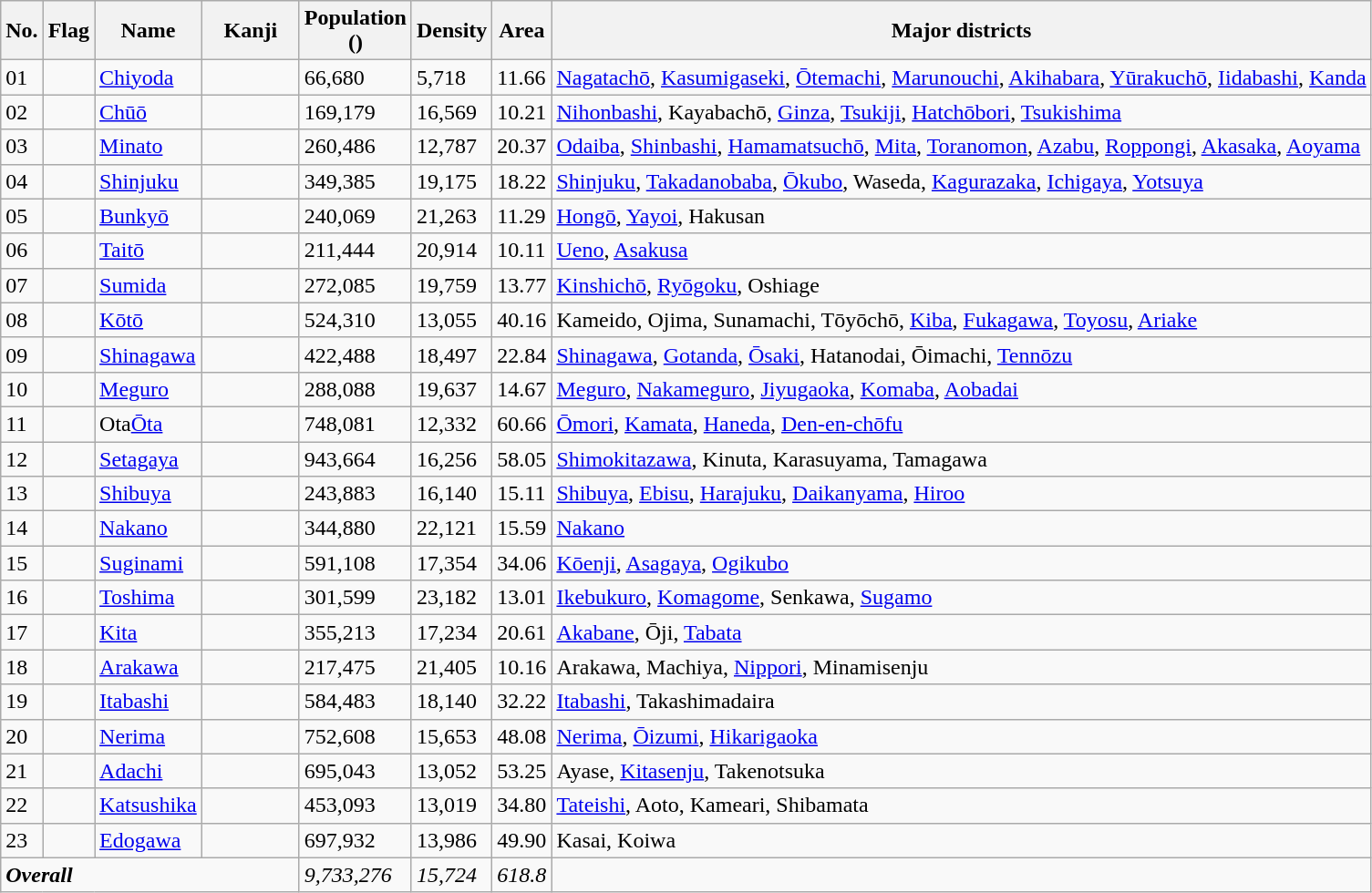<table class="wikitable sortable">
<tr>
<th>No.</th>
<th class="unsortable">Flag</th>
<th>Name</th>
<th width="55px" class="unsortable">Kanji</th>
<th>Population<br>()</th>
<th>Density<br></th>
<th>Area<br></th>
<th class="unsortable">Major districts</th>
</tr>
<tr>
<td>01</td>
<td></td>
<td><a href='#'>Chiyoda</a></td>
<td></td>
<td>66,680</td>
<td>5,718</td>
<td>11.66</td>
<td><a href='#'>Nagatachō</a>, <a href='#'>Kasumigaseki</a>, <a href='#'>Ōtemachi</a>, <a href='#'>Marunouchi</a>, <a href='#'>Akihabara</a>, <a href='#'>Yūrakuchō</a>, <a href='#'>Iidabashi</a>, <a href='#'>Kanda</a></td>
</tr>
<tr>
<td>02</td>
<td></td>
<td><a href='#'>Chūō</a></td>
<td></td>
<td>169,179</td>
<td>16,569</td>
<td>10.21</td>
<td><a href='#'>Nihonbashi</a>, Kayabachō, <a href='#'>Ginza</a>, <a href='#'>Tsukiji</a>, <a href='#'>Hatchōbori</a>, <a href='#'>Tsukishima</a></td>
</tr>
<tr>
<td>03</td>
<td></td>
<td><a href='#'>Minato</a></td>
<td></td>
<td>260,486</td>
<td>12,787</td>
<td>20.37</td>
<td><a href='#'>Odaiba</a>, <a href='#'>Shinbashi</a>, <a href='#'>Hamamatsuchō</a>, <a href='#'>Mita</a>, <a href='#'>Toranomon</a>, <a href='#'>Azabu</a>, <a href='#'>Roppongi</a>, <a href='#'>Akasaka</a>, <a href='#'>Aoyama</a></td>
</tr>
<tr>
<td>04</td>
<td></td>
<td><a href='#'>Shinjuku</a></td>
<td></td>
<td>349,385</td>
<td>19,175</td>
<td>18.22</td>
<td><a href='#'>Shinjuku</a>, <a href='#'>Takadanobaba</a>, <a href='#'>Ōkubo</a>, Waseda, <a href='#'>Kagurazaka</a>, <a href='#'>Ichigaya</a>, <a href='#'>Yotsuya</a></td>
</tr>
<tr>
<td>05</td>
<td></td>
<td><a href='#'>Bunkyō</a></td>
<td></td>
<td>240,069</td>
<td>21,263</td>
<td>11.29</td>
<td><a href='#'>Hongō</a>, <a href='#'>Yayoi</a>, Hakusan</td>
</tr>
<tr>
<td>06</td>
<td></td>
<td><a href='#'>Taitō</a></td>
<td></td>
<td>211,444</td>
<td>20,914</td>
<td>10.11</td>
<td><a href='#'>Ueno</a>, <a href='#'>Asakusa</a></td>
</tr>
<tr>
<td>07</td>
<td></td>
<td><a href='#'>Sumida</a></td>
<td></td>
<td>272,085</td>
<td>19,759</td>
<td>13.77</td>
<td><a href='#'>Kinshichō</a>, <a href='#'>Ryōgoku</a>, Oshiage</td>
</tr>
<tr>
<td>08</td>
<td></td>
<td><a href='#'>Kōtō</a></td>
<td></td>
<td>524,310</td>
<td>13,055</td>
<td>40.16</td>
<td>Kameido, Ojima, Sunamachi, Tōyōchō, <a href='#'>Kiba</a>, <a href='#'>Fukagawa</a>, <a href='#'>Toyosu</a>, <a href='#'>Ariake</a></td>
</tr>
<tr>
<td>09</td>
<td></td>
<td><a href='#'>Shinagawa</a></td>
<td></td>
<td>422,488</td>
<td>18,497</td>
<td>22.84</td>
<td><a href='#'>Shinagawa</a>, <a href='#'>Gotanda</a>, <a href='#'>Ōsaki</a>, Hatanodai, Ōimachi, <a href='#'>Tennōzu</a></td>
</tr>
<tr>
<td>10</td>
<td></td>
<td><a href='#'>Meguro</a></td>
<td></td>
<td>288,088</td>
<td>19,637</td>
<td>14.67</td>
<td><a href='#'>Meguro</a>, <a href='#'>Nakameguro</a>, <a href='#'>Jiyugaoka</a>, <a href='#'>Komaba</a>, <a href='#'>Aobadai</a></td>
</tr>
<tr>
<td>11</td>
<td></td>
<td><span>Ota</span><a href='#'>Ōta</a></td>
<td></td>
<td>748,081</td>
<td>12,332</td>
<td>60.66</td>
<td><a href='#'>Ōmori</a>, <a href='#'>Kamata</a>, <a href='#'>Haneda</a>, <a href='#'>Den-en-chōfu</a></td>
</tr>
<tr>
<td>12</td>
<td></td>
<td><a href='#'>Setagaya</a></td>
<td></td>
<td>943,664</td>
<td>16,256</td>
<td>58.05</td>
<td><a href='#'>Shimokitazawa</a>, Kinuta, Karasuyama, Tamagawa</td>
</tr>
<tr>
<td>13</td>
<td></td>
<td><a href='#'>Shibuya</a></td>
<td></td>
<td>243,883</td>
<td>16,140</td>
<td>15.11</td>
<td><a href='#'>Shibuya</a>, <a href='#'>Ebisu</a>, <a href='#'>Harajuku</a>, <a href='#'>Daikanyama</a>, <a href='#'>Hiroo</a></td>
</tr>
<tr>
<td>14</td>
<td></td>
<td><a href='#'>Nakano</a></td>
<td></td>
<td>344,880</td>
<td>22,121</td>
<td>15.59</td>
<td><a href='#'>Nakano</a></td>
</tr>
<tr>
<td>15</td>
<td></td>
<td><a href='#'>Suginami</a></td>
<td></td>
<td>591,108</td>
<td>17,354</td>
<td>34.06</td>
<td><a href='#'>Kōenji</a>, <a href='#'>Asagaya</a>, <a href='#'>Ogikubo</a></td>
</tr>
<tr>
<td>16</td>
<td></td>
<td><a href='#'>Toshima</a></td>
<td></td>
<td>301,599</td>
<td>23,182</td>
<td>13.01</td>
<td><a href='#'>Ikebukuro</a>, <a href='#'>Komagome</a>, Senkawa, <a href='#'>Sugamo</a></td>
</tr>
<tr>
<td>17</td>
<td></td>
<td><a href='#'>Kita</a></td>
<td></td>
<td>355,213</td>
<td>17,234</td>
<td>20.61</td>
<td><a href='#'>Akabane</a>, Ōji, <a href='#'>Tabata</a></td>
</tr>
<tr>
<td>18</td>
<td></td>
<td><a href='#'>Arakawa</a></td>
<td></td>
<td>217,475</td>
<td>21,405</td>
<td>10.16</td>
<td>Arakawa, Machiya, <a href='#'>Nippori</a>, Minamisenju</td>
</tr>
<tr>
<td>19</td>
<td></td>
<td><a href='#'>Itabashi</a></td>
<td></td>
<td>584,483</td>
<td>18,140</td>
<td>32.22</td>
<td><a href='#'>Itabashi</a>, Takashimadaira</td>
</tr>
<tr>
<td>20</td>
<td></td>
<td><a href='#'>Nerima</a></td>
<td></td>
<td>752,608</td>
<td>15,653</td>
<td>48.08</td>
<td><a href='#'>Nerima</a>, <a href='#'>Ōizumi</a>, <a href='#'>Hikarigaoka</a></td>
</tr>
<tr>
<td>21</td>
<td></td>
<td><a href='#'>Adachi</a></td>
<td style="width:4em;"></td>
<td>695,043</td>
<td>13,052</td>
<td>53.25</td>
<td>Ayase, <a href='#'>Kitasenju</a>, Takenotsuka</td>
</tr>
<tr>
<td>22</td>
<td></td>
<td><a href='#'>Katsushika</a></td>
<td></td>
<td>453,093</td>
<td>13,019</td>
<td>34.80</td>
<td><a href='#'>Tateishi</a>, Aoto, Kameari, Shibamata</td>
</tr>
<tr>
<td>23</td>
<td></td>
<td><a href='#'>Edogawa</a></td>
<td></td>
<td>697,932</td>
<td>13,986</td>
<td>49.90</td>
<td>Kasai, Koiwa</td>
</tr>
<tr class="sortbottom">
<td colspan="4"><strong><em>Overall</em></strong></td>
<td><em>9,733,276</em></td>
<td><em>15,724</em></td>
<td><em>618.8</em></td>
<td></td>
</tr>
</table>
